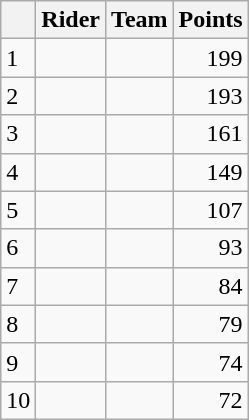<table class="wikitable">
<tr>
<th></th>
<th>Rider</th>
<th>Team</th>
<th>Points</th>
</tr>
<tr>
<td>1</td>
<td>  </td>
<td></td>
<td align=right>199</td>
</tr>
<tr>
<td>2</td>
<td></td>
<td></td>
<td align=right>193</td>
</tr>
<tr>
<td>3</td>
<td> </td>
<td></td>
<td align=right>161</td>
</tr>
<tr>
<td>4</td>
<td></td>
<td></td>
<td align=right>149</td>
</tr>
<tr>
<td>5</td>
<td></td>
<td></td>
<td align=right>107</td>
</tr>
<tr>
<td>6</td>
<td></td>
<td></td>
<td align=right>93</td>
</tr>
<tr>
<td>7</td>
<td></td>
<td></td>
<td align=right>84</td>
</tr>
<tr>
<td>8</td>
<td></td>
<td></td>
<td align=right>79</td>
</tr>
<tr>
<td>9</td>
<td></td>
<td></td>
<td align=right>74</td>
</tr>
<tr>
<td>10</td>
<td></td>
<td></td>
<td align=right>72</td>
</tr>
</table>
